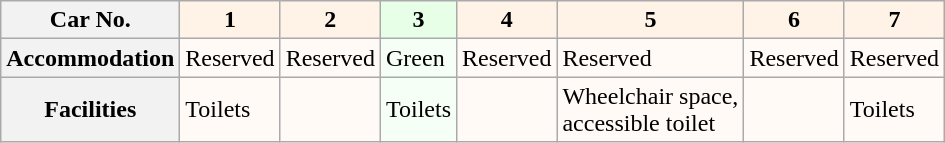<table class="wikitable">
<tr>
<th>Car No.</th>
<th style="background: #FFF2E6">1</th>
<th style="background: #FFF2E6">2</th>
<th style="background:#E6FFE6">3</th>
<th style="background: #FFF2E6">4</th>
<th style="background: #FFF2E6">5</th>
<th style="background: #FFF2E6">6</th>
<th style="background: #FFF2E6">7</th>
</tr>
<tr>
<th>Accommodation</th>
<td style="background: #FFFAF5">Reserved</td>
<td style="background: #FFFAF5">Reserved</td>
<td style="background: #F5FFF5">Green</td>
<td style="background: #FFFAF5">Reserved</td>
<td style="background: #FFFAF5">Reserved</td>
<td style="background: #FFFAF5">Reserved</td>
<td style="background: #FFFAF5">Reserved</td>
</tr>
<tr>
<th>Facilities</th>
<td style="background: #FFFAF5">Toilets</td>
<td style="background: #FFFAF5"> </td>
<td style="background: #F5FFF5">Toilets</td>
<td style="background: #FFFAF5"> </td>
<td style="background: #FFFAF5">Wheelchair space,<br>accessible toilet</td>
<td style="background: #FFFAF5"> </td>
<td style="background: #FFFAF5">Toilets</td>
</tr>
</table>
